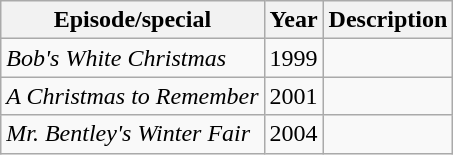<table class="wikitable sortable">
<tr>
<th>Episode/special</th>
<th>Year</th>
<th>Description</th>
</tr>
<tr>
<td><em>Bob's White Christmas</em></td>
<td>1999</td>
<td></td>
</tr>
<tr>
<td><em>A Christmas to Remember</em></td>
<td>2001</td>
<td></td>
</tr>
<tr>
<td><em>Mr. Bentley's Winter Fair</em></td>
<td>2004</td>
<td></td>
</tr>
</table>
